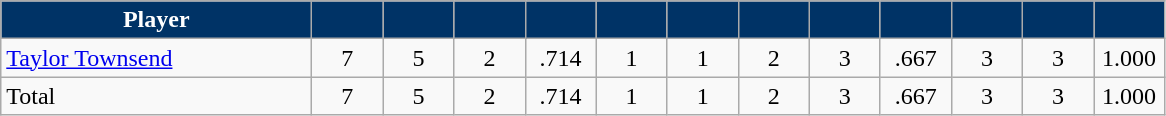<table class="wikitable" style="text-align:center">
<tr>
<th style="background:#003366; color:white" width="200px">Player</th>
<th style="background:#003366; color:white" width="40px"></th>
<th style="background:#003366; color:white" width="40px"></th>
<th style="background:#003366; color:white" width="40px"></th>
<th style="background:#003366; color:white" width="40px"></th>
<th style="background:#003366; color:white" width="40px"></th>
<th style="background:#003366; color:white" width="40px"></th>
<th style="background:#003366; color:white" width="40px"></th>
<th style="background:#003366; color:white" width="40px"></th>
<th style="background:#003366; color:white" width="40px"></th>
<th style="background:#003366; color:white" width="40px"></th>
<th style="background:#003366; color:white" width="40px"></th>
<th style="background:#003366; color:white" width="40px"></th>
</tr>
<tr>
<td style="text-align:left"><a href='#'>Taylor Townsend</a></td>
<td>7</td>
<td>5</td>
<td>2</td>
<td>.714</td>
<td>1</td>
<td>1</td>
<td>2</td>
<td>3</td>
<td>.667</td>
<td>3</td>
<td>3</td>
<td>1.000</td>
</tr>
<tr>
<td style="text-align:left">Total</td>
<td>7</td>
<td>5</td>
<td>2</td>
<td>.714</td>
<td>1</td>
<td>1</td>
<td>2</td>
<td>3</td>
<td>.667</td>
<td>3</td>
<td>3</td>
<td>1.000</td>
</tr>
</table>
